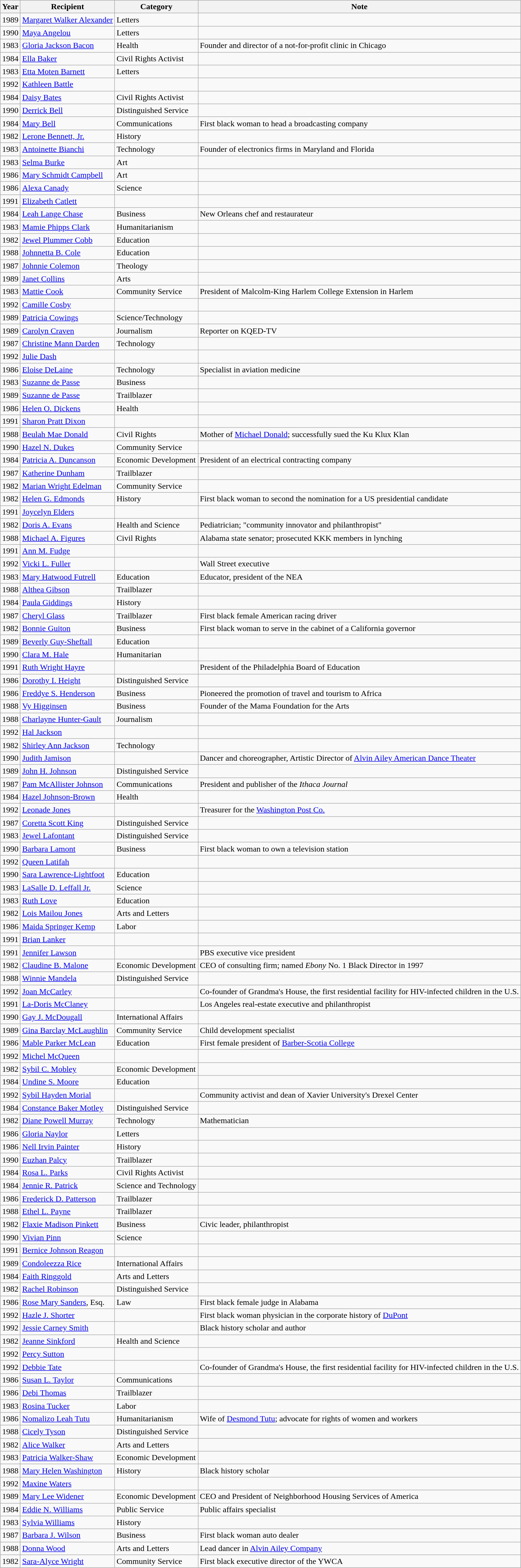<table class="wikitable sortable">
<tr>
<th>Year</th>
<th>Recipient</th>
<th>Category</th>
<th>Note</th>
</tr>
<tr>
<td>1989</td>
<td><a href='#'>Margaret Walker Alexander</a></td>
<td>Letters</td>
<td></td>
</tr>
<tr>
<td>1990</td>
<td><a href='#'>Maya Angelou</a></td>
<td>Letters</td>
<td></td>
</tr>
<tr>
<td>1983</td>
<td><a href='#'>Gloria Jackson Bacon</a></td>
<td>Health</td>
<td>Founder and director of a not-for-profit clinic in Chicago</td>
</tr>
<tr>
<td>1984</td>
<td><a href='#'>Ella Baker</a></td>
<td>Civil Rights Activist</td>
<td></td>
</tr>
<tr>
<td>1983</td>
<td><a href='#'>Etta Moten Barnett</a></td>
<td>Letters</td>
<td></td>
</tr>
<tr>
<td>1992</td>
<td><a href='#'>Kathleen Battle</a></td>
<td></td>
<td></td>
</tr>
<tr>
<td>1984</td>
<td><a href='#'>Daisy Bates</a></td>
<td>Civil Rights Activist</td>
<td></td>
</tr>
<tr>
<td>1990</td>
<td><a href='#'>Derrick Bell</a></td>
<td>Distinguished Service</td>
<td></td>
</tr>
<tr>
<td>1984</td>
<td><a href='#'>Mary Bell</a></td>
<td>Communications</td>
<td>First black woman to head a broadcasting company</td>
</tr>
<tr>
<td>1982</td>
<td><a href='#'>Lerone Bennett, Jr.</a></td>
<td>History</td>
<td></td>
</tr>
<tr>
<td>1983</td>
<td><a href='#'>Antoinette Bianchi</a></td>
<td>Technology</td>
<td>Founder of electronics firms in Maryland and Florida</td>
</tr>
<tr>
<td>1983</td>
<td><a href='#'>Selma Burke</a></td>
<td>Art</td>
<td></td>
</tr>
<tr>
<td>1986</td>
<td><a href='#'>Mary Schmidt Campbell</a></td>
<td>Art</td>
<td></td>
</tr>
<tr>
<td>1986</td>
<td><a href='#'>Alexa Canady</a></td>
<td>Science</td>
<td></td>
</tr>
<tr>
<td>1991</td>
<td><a href='#'>Elizabeth Catlett</a></td>
<td></td>
<td></td>
</tr>
<tr>
<td>1984</td>
<td><a href='#'>Leah Lange Chase</a></td>
<td>Business</td>
<td>New Orleans chef and restaurateur</td>
</tr>
<tr>
<td>1983</td>
<td><a href='#'>Mamie Phipps Clark</a></td>
<td>Humanitarianism</td>
<td></td>
</tr>
<tr>
<td>1982</td>
<td><a href='#'>Jewel Plummer Cobb</a></td>
<td>Education</td>
<td></td>
</tr>
<tr>
<td>1988</td>
<td><a href='#'>Johnnetta B. Cole</a></td>
<td>Education</td>
<td></td>
</tr>
<tr>
<td>1987</td>
<td><a href='#'>Johnnie Colemon</a></td>
<td>Theology</td>
<td></td>
</tr>
<tr>
<td>1989</td>
<td><a href='#'>Janet Collins</a></td>
<td>Arts</td>
<td></td>
</tr>
<tr>
<td>1983</td>
<td><a href='#'>Mattie Cook</a></td>
<td>Community Service</td>
<td>President of Malcolm-King Harlem College Extension in Harlem</td>
</tr>
<tr>
<td>1992</td>
<td><a href='#'>Camille Cosby</a></td>
<td></td>
<td></td>
</tr>
<tr>
<td>1989</td>
<td><a href='#'>Patricia Cowings</a></td>
<td>Science/Technology</td>
<td></td>
</tr>
<tr>
<td>1989</td>
<td><a href='#'>Carolyn Craven</a></td>
<td>Journalism</td>
<td>Reporter on KQED-TV</td>
</tr>
<tr>
<td>1987</td>
<td><a href='#'>Christine Mann Darden</a></td>
<td>Technology</td>
<td></td>
</tr>
<tr>
<td>1992</td>
<td><a href='#'>Julie Dash</a></td>
<td></td>
<td></td>
</tr>
<tr>
<td>1986</td>
<td><a href='#'>Eloise DeLaine</a></td>
<td>Technology</td>
<td>Specialist in aviation medicine</td>
</tr>
<tr>
<td>1983</td>
<td><a href='#'>Suzanne de Passe</a></td>
<td>Business</td>
<td></td>
</tr>
<tr>
<td>1989</td>
<td><a href='#'>Suzanne de Passe</a></td>
<td>Trailblazer</td>
<td></td>
</tr>
<tr>
<td>1986</td>
<td><a href='#'>Helen O. Dickens</a></td>
<td>Health</td>
<td></td>
</tr>
<tr>
<td>1991</td>
<td><a href='#'>Sharon Pratt Dixon</a></td>
<td></td>
<td></td>
</tr>
<tr>
<td>1988</td>
<td><a href='#'>Beulah Mae Donald</a></td>
<td>Civil Rights</td>
<td>Mother of <a href='#'>Michael Donald</a>; successfully sued the Ku Klux Klan</td>
</tr>
<tr>
<td>1990</td>
<td><a href='#'>Hazel N. Dukes</a></td>
<td>Community Service</td>
<td></td>
</tr>
<tr>
<td>1984</td>
<td><a href='#'>Patricia A. Duncanson</a></td>
<td>Economic Development</td>
<td>President of an electrical contracting company</td>
</tr>
<tr>
<td>1987</td>
<td><a href='#'>Katherine Dunham</a></td>
<td>Trailblazer</td>
<td></td>
</tr>
<tr>
<td>1982</td>
<td><a href='#'>Marian Wright Edelman</a></td>
<td>Community Service</td>
<td></td>
</tr>
<tr>
<td>1982</td>
<td><a href='#'>Helen G. Edmonds</a></td>
<td>History</td>
<td>First black woman to second the nomination for a US presidential candidate</td>
</tr>
<tr>
<td>1991</td>
<td><a href='#'>Joycelyn Elders</a></td>
<td></td>
<td></td>
</tr>
<tr>
<td>1982</td>
<td><a href='#'>Doris A. Evans</a></td>
<td>Health and Science</td>
<td>Pediatrician; "community innovator and philanthropist"</td>
</tr>
<tr>
<td>1988</td>
<td><a href='#'>Michael A. Figures</a></td>
<td>Civil Rights</td>
<td>Alabama state senator; prosecuted KKK members in lynching</td>
</tr>
<tr>
<td>1991</td>
<td><a href='#'>Ann M. Fudge</a></td>
<td></td>
<td></td>
</tr>
<tr>
<td>1992</td>
<td><a href='#'>Vicki L. Fuller</a></td>
<td></td>
<td>Wall Street executive</td>
</tr>
<tr>
<td>1983</td>
<td><a href='#'>Mary Hatwood Futrell</a></td>
<td>Education</td>
<td>Educator, president of the NEA</td>
</tr>
<tr>
<td>1988</td>
<td><a href='#'>Althea Gibson</a></td>
<td>Trailblazer</td>
<td></td>
</tr>
<tr>
<td>1984</td>
<td><a href='#'>Paula Giddings</a></td>
<td>History</td>
<td></td>
</tr>
<tr>
<td>1987</td>
<td><a href='#'>Cheryl Glass</a></td>
<td>Trailblazer</td>
<td>First black female American racing driver</td>
</tr>
<tr>
<td>1982</td>
<td><a href='#'>Bonnie Guiton</a></td>
<td>Business</td>
<td>First black woman to serve in the cabinet of a California governor</td>
</tr>
<tr>
<td>1989</td>
<td><a href='#'>Beverly Guy-Sheftall</a></td>
<td>Education</td>
<td></td>
</tr>
<tr>
<td>1990</td>
<td><a href='#'>Clara M. Hale</a></td>
<td>Humanitarian</td>
<td></td>
</tr>
<tr>
<td>1991</td>
<td><a href='#'>Ruth Wright Hayre</a></td>
<td></td>
<td>President of the Philadelphia Board of Education</td>
</tr>
<tr>
<td>1986</td>
<td><a href='#'>Dorothy I. Height</a></td>
<td>Distinguished Service</td>
<td></td>
</tr>
<tr>
<td>1986</td>
<td><a href='#'>Freddye S. Henderson</a></td>
<td>Business</td>
<td>Pioneered the promotion of travel and tourism to Africa</td>
</tr>
<tr>
<td>1988</td>
<td><a href='#'>Vy Higginsen</a></td>
<td>Business</td>
<td>Founder of the Mama Foundation for the Arts</td>
</tr>
<tr>
<td>1988</td>
<td><a href='#'>Charlayne Hunter-Gault</a></td>
<td>Journalism</td>
<td></td>
</tr>
<tr>
<td>1992</td>
<td><a href='#'>Hal Jackson</a></td>
<td></td>
<td></td>
</tr>
<tr>
<td>1982</td>
<td><a href='#'>Shirley Ann Jackson</a></td>
<td>Technology</td>
<td></td>
</tr>
<tr>
<td>1990</td>
<td><a href='#'>Judith Jamison</a></td>
<td Arts></td>
<td>Dancer and choreographer, Artistic Director of <a href='#'>Alvin Ailey American Dance Theater</a></td>
</tr>
<tr>
<td>1989</td>
<td><a href='#'>John H. Johnson</a></td>
<td>Distinguished Service</td>
<td></td>
</tr>
<tr>
<td>1987</td>
<td><a href='#'>Pam McAllister Johnson</a></td>
<td>Communications</td>
<td>President and publisher of the <em>Ithaca Journal</em></td>
</tr>
<tr>
<td>1984</td>
<td><a href='#'>Hazel Johnson-Brown</a></td>
<td>Health</td>
<td></td>
</tr>
<tr>
<td>1992</td>
<td><a href='#'>Leonade Jones</a></td>
<td></td>
<td>Treasurer for the <a href='#'>Washington Post Co.</a></td>
</tr>
<tr>
<td>1987</td>
<td><a href='#'>Coretta Scott King</a></td>
<td>Distinguished Service</td>
<td></td>
</tr>
<tr>
<td>1983</td>
<td><a href='#'>Jewel Lafontant</a></td>
<td>Distinguished Service</td>
<td></td>
</tr>
<tr>
<td>1990</td>
<td><a href='#'>Barbara Lamont</a></td>
<td>Business</td>
<td>First black woman to own a television station</td>
</tr>
<tr>
<td>1992</td>
<td><a href='#'>Queen Latifah</a></td>
<td></td>
<td></td>
</tr>
<tr>
<td>1990</td>
<td><a href='#'>Sara Lawrence-Lightfoot</a></td>
<td>Education</td>
<td></td>
</tr>
<tr>
<td>1983</td>
<td><a href='#'>LaSalle D. Leffall Jr.</a></td>
<td>Science</td>
<td></td>
</tr>
<tr>
<td>1983</td>
<td><a href='#'>Ruth Love</a></td>
<td>Education</td>
<td></td>
</tr>
<tr>
<td>1982</td>
<td><a href='#'>Lois Mailou Jones</a></td>
<td>Arts and Letters</td>
<td></td>
</tr>
<tr>
<td>1986</td>
<td><a href='#'>Maida Springer Kemp</a></td>
<td>Labor</td>
<td></td>
</tr>
<tr>
<td>1991</td>
<td><a href='#'>Brian Lanker</a></td>
<td></td>
<td></td>
</tr>
<tr>
<td>1991</td>
<td><a href='#'>Jennifer Lawson</a></td>
<td></td>
<td>PBS executive vice president</td>
</tr>
<tr>
<td>1982</td>
<td><a href='#'>Claudine B. Malone</a></td>
<td>Economic Development</td>
<td>CEO of consulting firm; named <em>Ebony</em> No. 1 Black Director in 1997</td>
</tr>
<tr>
<td>1988</td>
<td><a href='#'>Winnie Mandela</a></td>
<td>Distinguished Service</td>
<td></td>
</tr>
<tr>
<td>1992</td>
<td><a href='#'>Joan McCarley</a></td>
<td></td>
<td>Co-founder of Grandma's House, the first residential facility for HIV-infected children in the U.S.</td>
</tr>
<tr>
<td>1991</td>
<td><a href='#'>La-Doris McClaney</a></td>
<td></td>
<td>Los Angeles real-estate executive and philanthropist</td>
</tr>
<tr>
<td>1990</td>
<td><a href='#'>Gay J. McDougall</a></td>
<td>International Affairs</td>
<td></td>
</tr>
<tr>
<td>1989</td>
<td><a href='#'>Gina Barclay McLaughlin</a></td>
<td>Community Service</td>
<td>Child development specialist</td>
</tr>
<tr>
<td>1986</td>
<td><a href='#'>Mable Parker McLean</a></td>
<td>Education</td>
<td>First female president of <a href='#'>Barber-Scotia College</a></td>
</tr>
<tr>
<td>1992</td>
<td><a href='#'>Michel McQueen</a></td>
<td></td>
<td></td>
</tr>
<tr>
<td>1982</td>
<td><a href='#'>Sybil C. Mobley</a></td>
<td>Economic Development</td>
<td></td>
</tr>
<tr>
<td>1984</td>
<td><a href='#'>Undine S. Moore</a></td>
<td>Education</td>
<td></td>
</tr>
<tr>
<td>1992</td>
<td><a href='#'>Sybil Hayden Morial</a></td>
<td></td>
<td>Community activist and dean of Xavier University's Drexel Center</td>
</tr>
<tr>
<td>1984</td>
<td><a href='#'>Constance Baker Motley</a></td>
<td>Distinguished Service</td>
<td></td>
</tr>
<tr>
<td>1982</td>
<td><a href='#'>Diane Powell Murray</a></td>
<td>Technology</td>
<td>Mathematician</td>
</tr>
<tr>
<td>1986</td>
<td><a href='#'>Gloria Naylor</a></td>
<td>Letters</td>
<td></td>
</tr>
<tr>
<td>1986</td>
<td><a href='#'>Nell Irvin Painter</a></td>
<td>History</td>
<td></td>
</tr>
<tr>
<td>1990</td>
<td><a href='#'>Euzhan Palcy</a></td>
<td>Trailblazer</td>
<td></td>
</tr>
<tr>
<td>1984</td>
<td><a href='#'>Rosa L. Parks</a></td>
<td>Civil Rights Activist</td>
<td></td>
</tr>
<tr>
<td>1984</td>
<td><a href='#'>Jennie R. Patrick</a></td>
<td>Science and Technology</td>
<td></td>
</tr>
<tr>
<td>1986</td>
<td><a href='#'>Frederick D. Patterson</a></td>
<td>Trailblazer</td>
<td></td>
</tr>
<tr>
<td>1988</td>
<td><a href='#'>Ethel L. Payne</a></td>
<td>Trailblazer</td>
<td></td>
</tr>
<tr>
<td>1982</td>
<td><a href='#'>Flaxie Madison Pinkett</a></td>
<td>Business</td>
<td>Civic leader, philanthropist</td>
</tr>
<tr>
<td>1990</td>
<td><a href='#'>Vivian Pinn</a> </td>
<td>Science</td>
<td></td>
</tr>
<tr>
<td>1991</td>
<td><a href='#'>Bernice Johnson Reagon</a></td>
<td></td>
<td></td>
</tr>
<tr>
<td>1989</td>
<td><a href='#'>Condoleezza Rice</a></td>
<td>International Affairs</td>
<td></td>
</tr>
<tr>
<td>1984</td>
<td><a href='#'>Faith Ringgold</a></td>
<td>Arts and Letters</td>
<td></td>
</tr>
<tr>
<td>1982</td>
<td><a href='#'>Rachel Robinson</a></td>
<td>Distinguished Service</td>
<td></td>
</tr>
<tr>
<td>1986</td>
<td><a href='#'>Rose Mary Sanders</a>, Esq.</td>
<td>Law</td>
<td>First black female judge in Alabama</td>
</tr>
<tr>
<td>1992</td>
<td><a href='#'>Hazle J. Shorter</a></td>
<td></td>
<td>First black woman physician in the corporate history of <a href='#'>DuPont</a></td>
</tr>
<tr>
<td>1992</td>
<td><a href='#'>Jessie Carney Smith</a></td>
<td></td>
<td>Black history scholar and author</td>
</tr>
<tr>
<td>1982</td>
<td><a href='#'>Jeanne Sinkford</a></td>
<td>Health and Science</td>
<td></td>
</tr>
<tr>
<td>1992</td>
<td><a href='#'>Percy Sutton</a></td>
<td></td>
<td></td>
</tr>
<tr>
<td>1992</td>
<td><a href='#'>Debbie Tate</a></td>
<td></td>
<td>Co-founder of Grandma's House, the first residential facility for HIV-infected children in the U.S.</td>
</tr>
<tr>
<td>1986</td>
<td><a href='#'>Susan L. Taylor</a></td>
<td>Communications</td>
<td></td>
</tr>
<tr>
<td>1986</td>
<td><a href='#'>Debi Thomas</a></td>
<td>Trailblazer</td>
<td></td>
</tr>
<tr>
<td>1983</td>
<td><a href='#'>Rosina Tucker</a></td>
<td>Labor</td>
<td></td>
</tr>
<tr>
<td>1986</td>
<td><a href='#'>Nomalizo Leah Tutu</a></td>
<td>Humanitarianism</td>
<td>Wife of <a href='#'>Desmond Tutu</a>; advocate for rights of women and workers</td>
</tr>
<tr>
<td>1988</td>
<td><a href='#'>Cicely Tyson</a></td>
<td>Distinguished Service</td>
<td></td>
</tr>
<tr>
<td>1982</td>
<td><a href='#'>Alice Walker</a></td>
<td>Arts and Letters</td>
<td></td>
</tr>
<tr>
<td>1983</td>
<td><a href='#'>Patricia Walker-Shaw</a></td>
<td>Economic Development</td>
<td></td>
</tr>
<tr>
<td>1988</td>
<td><a href='#'>Mary Helen Washington</a></td>
<td>History</td>
<td>Black history scholar</td>
</tr>
<tr>
<td>1992</td>
<td><a href='#'>Maxine Waters</a></td>
<td></td>
<td></td>
</tr>
<tr>
<td>1989</td>
<td><a href='#'>Mary Lee Widener</a></td>
<td>Economic Development</td>
<td>CEO and President of Neighborhood Housing Services of America</td>
</tr>
<tr>
<td>1984</td>
<td><a href='#'>Eddie N. Williams</a></td>
<td>Public Service</td>
<td>Public affairs specialist</td>
</tr>
<tr>
<td>1983</td>
<td><a href='#'>Sylvia Williams</a></td>
<td>History</td>
<td></td>
</tr>
<tr>
<td>1987</td>
<td><a href='#'>Barbara J. Wilson</a></td>
<td>Business</td>
<td>First black woman auto dealer</td>
</tr>
<tr>
<td>1988</td>
<td><a href='#'>Donna Wood</a></td>
<td>Arts and Letters</td>
<td>Lead dancer in <a href='#'>Alvin Ailey Company</a></td>
</tr>
<tr>
<td>1982</td>
<td><a href='#'>Sara-Alyce Wright</a></td>
<td>Community Service</td>
<td>First black executive director of the YWCA</td>
</tr>
</table>
